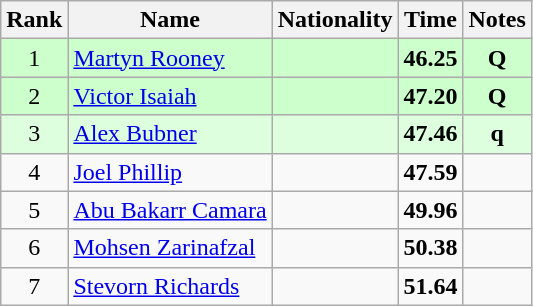<table class="wikitable sortable" style="text-align:center">
<tr>
<th>Rank</th>
<th>Name</th>
<th>Nationality</th>
<th>Time</th>
<th>Notes</th>
</tr>
<tr bgcolor=ccffcc>
<td>1</td>
<td align=left><a href='#'>Martyn Rooney</a></td>
<td align=left></td>
<td><strong>46.25</strong></td>
<td><strong>Q</strong></td>
</tr>
<tr bgcolor=ccffcc>
<td>2</td>
<td align=left><a href='#'>Victor Isaiah</a></td>
<td align=left></td>
<td><strong>47.20</strong></td>
<td><strong>Q</strong></td>
</tr>
<tr bgcolor=ddffdd>
<td>3</td>
<td align=left><a href='#'>Alex Bubner</a></td>
<td align=left></td>
<td><strong>47.46</strong></td>
<td><strong>q</strong></td>
</tr>
<tr>
<td>4</td>
<td align=left><a href='#'>Joel Phillip</a></td>
<td align=left></td>
<td><strong>47.59</strong></td>
<td></td>
</tr>
<tr>
<td>5</td>
<td align=left><a href='#'>Abu Bakarr Camara</a></td>
<td align=left></td>
<td><strong>49.96</strong></td>
<td></td>
</tr>
<tr>
<td>6</td>
<td align=left><a href='#'>Mohsen Zarinafzal</a></td>
<td align=left></td>
<td><strong>50.38</strong></td>
<td></td>
</tr>
<tr>
<td>7</td>
<td align=left><a href='#'>Stevorn Richards</a></td>
<td align=left></td>
<td><strong>51.64</strong></td>
<td></td>
</tr>
</table>
